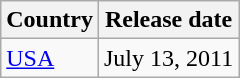<table class="wikitable sortable">
<tr>
<th>Country</th>
<th>Release date</th>
</tr>
<tr>
<td><a href='#'>USA</a></td>
<td>July 13, 2011</td>
</tr>
</table>
